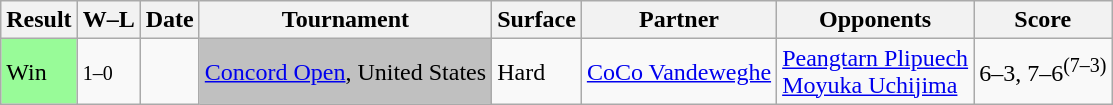<table class="sortable wikitable">
<tr>
<th>Result</th>
<th class="unsortable">W–L</th>
<th>Date</th>
<th>Tournament</th>
<th>Surface</th>
<th>Partner</th>
<th>Opponents</th>
<th class="unsortable">Score</th>
</tr>
<tr>
<td style="background:#98fb98;">Win</td>
<td><small>1–0</small></td>
<td><a href='#'></a></td>
<td bgcolor=silver><a href='#'>Concord Open</a>, United States</td>
<td>Hard</td>
<td> <a href='#'>CoCo Vandeweghe</a></td>
<td> <a href='#'>Peangtarn Plipuech</a> <br>  <a href='#'>Moyuka Uchijima</a></td>
<td>6–3, 7–6<sup>(7–3)</sup></td>
</tr>
</table>
